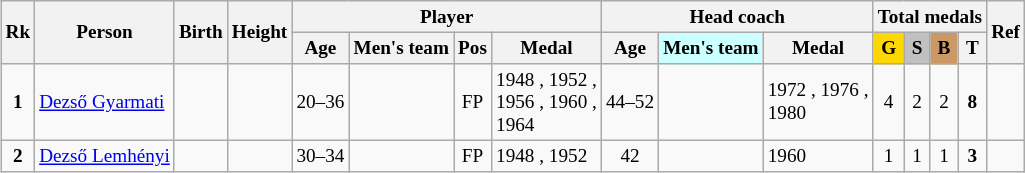<table class="wikitable sortable" style="text-align: center; font-size: 80%; margin-left: 1em;">
<tr>
<th rowspan="2">Rk</th>
<th rowspan="2">Person</th>
<th rowspan="2">Birth</th>
<th rowspan="2">Height</th>
<th colspan="4">Player</th>
<th colspan="3">Head coach</th>
<th colspan="4">Total medals</th>
<th rowspan="2" class="unsortable">Ref</th>
</tr>
<tr>
<th>Age</th>
<th>Men's team</th>
<th>Pos</th>
<th>Medal</th>
<th>Age</th>
<th style="background-color: #ccffff;">Men's team</th>
<th>Medal</th>
<th style="background-color: gold;">G</th>
<th style="background-color: silver;">S</th>
<th style="background-color: #cc9966;">B</th>
<th>T</th>
</tr>
<tr>
<td><strong>1</strong></td>
<td style="text-align: left;" data-sort-value="Gyarmati, Dezső"><a href='#'>Dezső Gyarmati</a></td>
<td></td>
<td></td>
<td>20–36</td>
<td style="text-align: left;"></td>
<td>FP</td>
<td style="text-align: left;">1948 , 1952 ,<br>1956 , 1960 ,<br>1964 </td>
<td>44–52</td>
<td style="text-align: left;"></td>
<td style="text-align: left;">1972 , 1976 ,<br>1980 </td>
<td>4</td>
<td>2</td>
<td>2</td>
<td><strong>8</strong></td>
<td><br></td>
</tr>
<tr>
<td><strong>2</strong></td>
<td style="text-align: left;" data-sort-value="Lemhényi, Dezső"><a href='#'>Dezső Lemhényi</a></td>
<td></td>
<td></td>
<td>30–34</td>
<td style="text-align: left;"></td>
<td>FP</td>
<td style="text-align: left;">1948 , 1952 </td>
<td>42</td>
<td style="text-align: left;"></td>
<td style="text-align: left;">1960 </td>
<td>1</td>
<td>1</td>
<td>1</td>
<td><strong>3</strong></td>
<td><br></td>
</tr>
</table>
